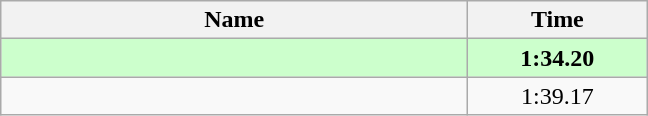<table class="wikitable" style="text-align:center;">
<tr>
<th style="width:19em">Name</th>
<th style="width:7em">Time</th>
</tr>
<tr bgcolor=ccffcc>
<td align=left><strong></strong></td>
<td><strong>1:34.20</strong></td>
</tr>
<tr>
<td align=left></td>
<td>1:39.17</td>
</tr>
</table>
